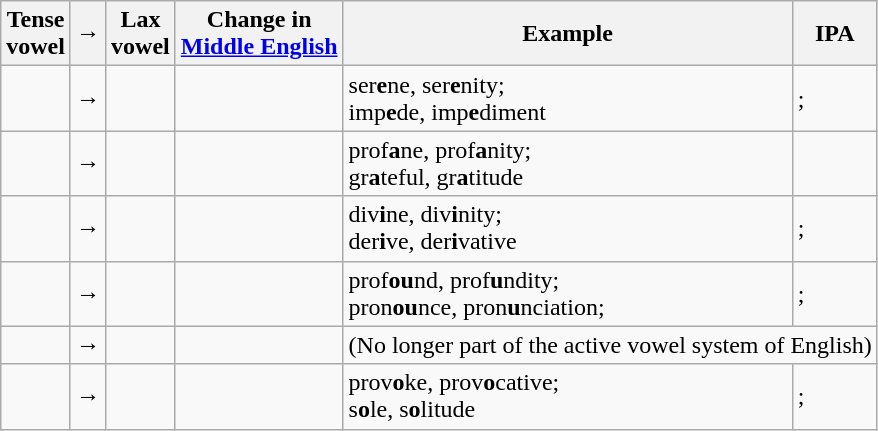<table class=wikitable>
<tr>
<th>Tense <br>vowel</th>
<th>→</th>
<th>Lax <br>vowel</th>
<th>Change in <br><a href='#'>Middle English</a></th>
<th>Example</th>
<th>IPA</th>
</tr>
<tr>
<td></td>
<td>→</td>
<td></td>
<td><br></td>
<td>ser<strong>e</strong>ne, ser<strong>e</strong>nity;<br>imp<strong>e</strong>de, imp<strong>e</strong>diment</td>
<td>;<br></td>
</tr>
<tr>
<td></td>
<td>→</td>
<td></td>
<td></td>
<td>prof<strong>a</strong>ne, prof<strong>a</strong>nity;<br>gr<strong>a</strong>teful, gr<strong>a</strong>titude</td>
<td><br></td>
</tr>
<tr>
<td></td>
<td>→</td>
<td></td>
<td></td>
<td>div<strong>i</strong>ne, div<strong>i</strong>nity;<br>der<strong>i</strong>ve, der<strong>i</strong>vative</td>
<td>;<br></td>
</tr>
<tr>
<td></td>
<td>→</td>
<td></td>
<td></td>
<td>prof<strong>ou</strong>nd, prof<strong>u</strong>ndity;<br>pron<strong>ou</strong>nce, pron<strong>u</strong>nciation;</td>
<td>;<br></td>
</tr>
<tr>
<td></td>
<td>→</td>
<td></td>
<td></td>
<td colspan=2>(No longer part of the active vowel system of English)</td>
</tr>
<tr>
<td></td>
<td>→</td>
<td></td>
<td></td>
<td>prov<strong>o</strong>ke, prov<strong>o</strong>cative;<br>s<strong>o</strong>le, s<strong>o</strong>litude</td>
<td>;<br></td>
</tr>
</table>
